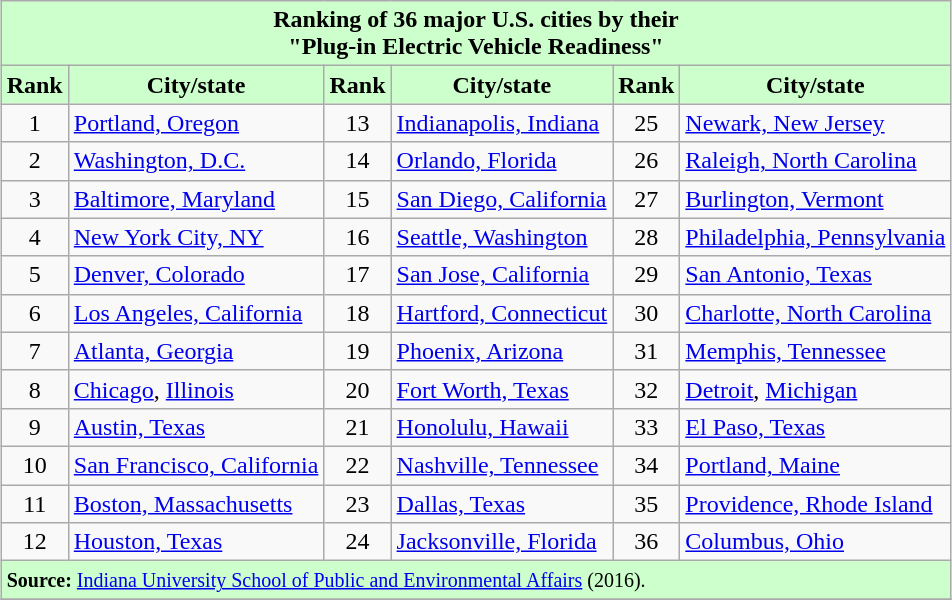<table class="  wikitable" style="margin: 1em auto 1em auto">
<tr>
<th colspan="6"  style="text-align:center; background:#ccffcc;">Ranking of 36 major U.S. cities by their<br> "Plug-in Electric Vehicle Readiness"</th>
</tr>
<tr>
<th style="background:#ccffcc;">Rank</th>
<th style="background:#ccffcc;">City/state</th>
<th style="background:#ccffcc;">Rank</th>
<th style="background:#ccffcc;">City/state</th>
<th style="background:#ccffcc;">Rank</th>
<th style="background:#ccffcc;">City/state</th>
</tr>
<tr align=center>
<td>1</td>
<td align=left><a href='#'>Portland, Oregon</a></td>
<td>13</td>
<td align=left><a href='#'>Indianapolis, Indiana</a></td>
<td>25</td>
<td align=left><a href='#'>Newark, New Jersey</a></td>
</tr>
<tr align=center>
<td>2</td>
<td align=left><a href='#'>Washington, D.C.</a></td>
<td>14</td>
<td align=left><a href='#'>Orlando, Florida</a></td>
<td>26</td>
<td align=left><a href='#'>Raleigh, North Carolina</a></td>
</tr>
<tr align=center>
<td>3</td>
<td align=left><a href='#'>Baltimore, Maryland</a></td>
<td>15</td>
<td align=left><a href='#'>San Diego, California</a></td>
<td>27</td>
<td align=left><a href='#'>Burlington, Vermont</a></td>
</tr>
<tr align=center>
<td>4</td>
<td align=left><a href='#'>New York City, NY</a></td>
<td>16</td>
<td align=left><a href='#'>Seattle, Washington</a></td>
<td>28</td>
<td align=left><a href='#'>Philadelphia, Pennsylvania</a></td>
</tr>
<tr align=center>
<td>5</td>
<td align=left><a href='#'>Denver, Colorado</a></td>
<td>17</td>
<td align=left><a href='#'>San Jose, California</a></td>
<td>29</td>
<td align=left><a href='#'>San Antonio, Texas</a></td>
</tr>
<tr align=center>
<td>6</td>
<td align=left><a href='#'>Los Angeles, California</a></td>
<td>18</td>
<td align=left><a href='#'>Hartford, Connecticut</a></td>
<td>30</td>
<td align=left><a href='#'>Charlotte, North Carolina</a></td>
</tr>
<tr align=center>
<td>7</td>
<td align=left><a href='#'>Atlanta, Georgia</a></td>
<td>19</td>
<td align=left><a href='#'>Phoenix, Arizona</a></td>
<td>31</td>
<td align=left><a href='#'>Memphis, Tennessee</a></td>
</tr>
<tr align=center>
<td>8</td>
<td align=left><a href='#'>Chicago</a>, <a href='#'>Illinois</a></td>
<td>20</td>
<td align=left><a href='#'>Fort Worth, Texas</a></td>
<td>32</td>
<td align=left><a href='#'>Detroit</a>, <a href='#'>Michigan</a></td>
</tr>
<tr align=center>
<td>9</td>
<td align=left><a href='#'>Austin, Texas</a></td>
<td>21</td>
<td align=left><a href='#'>Honolulu, Hawaii</a></td>
<td>33</td>
<td align=left><a href='#'>El Paso, Texas</a></td>
</tr>
<tr align=center>
<td>10</td>
<td align=left><a href='#'>San Francisco, California</a></td>
<td>22</td>
<td align=left><a href='#'>Nashville, Tennessee</a></td>
<td>34</td>
<td align=left><a href='#'>Portland, Maine</a></td>
</tr>
<tr align=center>
<td>11</td>
<td align=left><a href='#'>Boston, Massachusetts</a></td>
<td>23</td>
<td align=left><a href='#'>Dallas, Texas</a></td>
<td>35</td>
<td align=left><a href='#'>Providence, Rhode Island</a></td>
</tr>
<tr align=center>
<td>12</td>
<td align=left><a href='#'>Houston, Texas</a></td>
<td>24</td>
<td align=left><a href='#'>Jacksonville, Florida</a></td>
<td>36</td>
<td align=left><a href='#'>Columbus, Ohio</a></td>
</tr>
<tr align=left>
<td colspan="6" style="background:#ccffcc;"><small><strong>Source:</strong> <a href='#'>Indiana University School of Public and Environmental Affairs</a> (2016).   </small></td>
</tr>
<tr align=center>
</tr>
</table>
